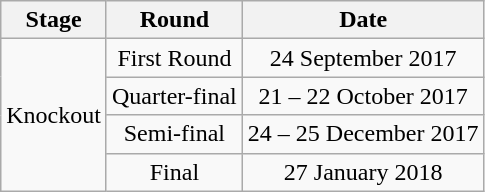<table class="wikitable" border="1">
<tr>
<th>Stage</th>
<th>Round</th>
<th>Date</th>
</tr>
<tr align="center">
<td rowspan=4>Knockout</td>
<td>First Round</td>
<td>24 September 2017</td>
</tr>
<tr align="center">
<td>Quarter-final</td>
<td>21 – 22 October 2017</td>
</tr>
<tr align="center">
<td>Semi-final</td>
<td>24 – 25 December 2017</td>
</tr>
<tr align="center">
<td>Final</td>
<td colspan="2">27 January 2018</td>
</tr>
</table>
